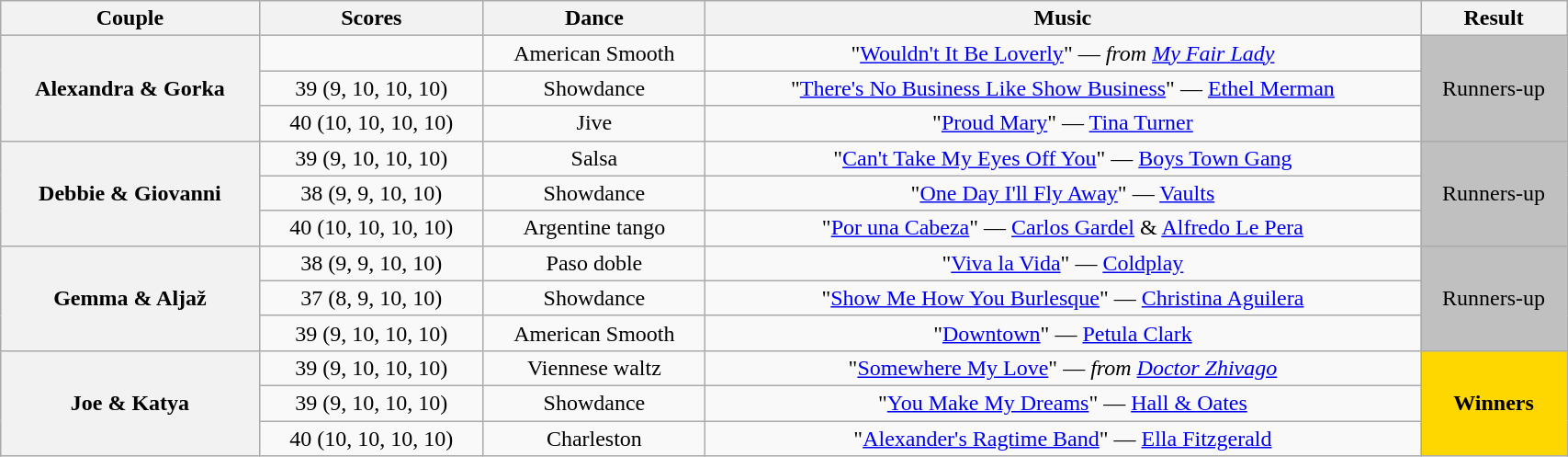<table class="wikitable sortable" style="text-align:center; width: 90%">
<tr>
<th scope="col">Couple</th>
<th scope="col">Scores</th>
<th scope="col" class="unsortable">Dance</th>
<th scope="col" class="unsortable">Music</th>
<th scope="col" class="unsortable">Result</th>
</tr>
<tr>
<th scope="row" rowspan=3>Alexandra & Gorka</th>
<td></td>
<td>American Smooth</td>
<td>"<a href='#'>Wouldn't It Be Loverly</a>" — <em>from <a href='#'>My Fair Lady</a></em></td>
<td rowspan="3" bgcolor="silver">Runners-up</td>
</tr>
<tr>
<td>39 (9, 10, 10, 10)</td>
<td>Showdance</td>
<td>"<a href='#'>There's No Business Like Show Business</a>" — <a href='#'>Ethel Merman</a></td>
</tr>
<tr>
<td>40 (10, 10, 10, 10)</td>
<td>Jive</td>
<td>"<a href='#'>Proud Mary</a>" — <a href='#'>Tina Turner</a></td>
</tr>
<tr>
<th scope="row" rowspan=3>Debbie & Giovanni</th>
<td>39 (9, 10, 10, 10)</td>
<td>Salsa</td>
<td>"<a href='#'>Can't Take My Eyes Off You</a>" — <a href='#'>Boys Town Gang</a></td>
<td rowspan="3" bgcolor="silver">Runners-up</td>
</tr>
<tr>
<td>38 (9, 9, 10, 10)</td>
<td>Showdance</td>
<td>"<a href='#'>One Day I'll Fly Away</a>" — <a href='#'>Vaults</a></td>
</tr>
<tr>
<td>40 (10, 10, 10, 10)</td>
<td>Argentine tango</td>
<td>"<a href='#'>Por una Cabeza</a>" — <a href='#'>Carlos Gardel</a> & <a href='#'>Alfredo Le Pera</a></td>
</tr>
<tr>
<th scope="row" rowspan=3>Gemma & Aljaž</th>
<td>38 (9, 9, 10, 10)</td>
<td>Paso doble</td>
<td>"<a href='#'>Viva la Vida</a>" — <a href='#'>Coldplay</a></td>
<td rowspan="3" bgcolor="silver">Runners-up</td>
</tr>
<tr>
<td>37 (8, 9, 10, 10)</td>
<td>Showdance</td>
<td>"<a href='#'>Show Me How You Burlesque</a>" — <a href='#'>Christina Aguilera</a></td>
</tr>
<tr>
<td>39 (9, 10, 10, 10)</td>
<td>American Smooth</td>
<td>"<a href='#'>Downtown</a>" — <a href='#'>Petula Clark</a></td>
</tr>
<tr>
<th scope="row" rowspan=3>Joe & Katya</th>
<td>39 (9, 10, 10, 10)</td>
<td>Viennese waltz</td>
<td>"<a href='#'>Somewhere My Love</a>" — <em>from <a href='#'>Doctor Zhivago</a></em></td>
<td rowspan=3 bgcolor="gold"><strong>Winners</strong></td>
</tr>
<tr>
<td>39 (9, 10, 10, 10)</td>
<td>Showdance</td>
<td>"<a href='#'>You Make My Dreams</a>" — <a href='#'>Hall & Oates</a></td>
</tr>
<tr>
<td>40 (10, 10, 10, 10)</td>
<td>Charleston</td>
<td>"<a href='#'>Alexander's Ragtime Band</a>" — <a href='#'>Ella Fitzgerald</a></td>
</tr>
</table>
